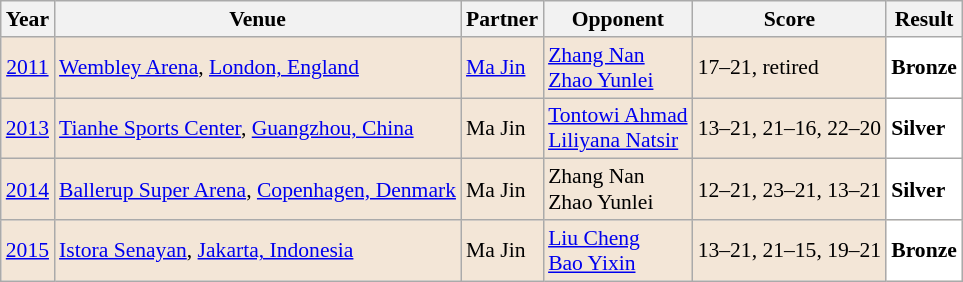<table class="sortable wikitable" style="font-size: 90%;">
<tr>
<th>Year</th>
<th>Venue</th>
<th>Partner</th>
<th>Opponent</th>
<th>Score</th>
<th>Result</th>
</tr>
<tr style="background:#F3E6D7">
<td align="center"><a href='#'>2011</a></td>
<td align="left"><a href='#'>Wembley Arena</a>, <a href='#'>London, England</a></td>
<td align="left"> <a href='#'>Ma Jin</a></td>
<td align="left"> <a href='#'>Zhang Nan</a> <br>  <a href='#'>Zhao Yunlei</a></td>
<td align="left">17–21, retired</td>
<td style="text-align:left; background:white"> <strong>Bronze</strong></td>
</tr>
<tr style="background:#F3E6D7">
<td align="center"><a href='#'>2013</a></td>
<td align="left"><a href='#'>Tianhe Sports Center</a>, <a href='#'>Guangzhou, China</a></td>
<td align="left"> Ma Jin</td>
<td align="left"> <a href='#'>Tontowi Ahmad</a> <br>  <a href='#'>Liliyana Natsir</a></td>
<td align="left">13–21, 21–16, 22–20</td>
<td style="text-align:left; background:white"> <strong>Silver</strong></td>
</tr>
<tr style="background:#F3E6D7">
<td align="center"><a href='#'>2014</a></td>
<td align="left"><a href='#'>Ballerup Super Arena</a>, <a href='#'>Copenhagen, Denmark</a></td>
<td align="left"> Ma Jin</td>
<td align="left"> Zhang Nan <br>  Zhao Yunlei</td>
<td align="left">12–21, 23–21, 13–21</td>
<td style="text-align:left; background:white"> <strong>Silver</strong></td>
</tr>
<tr style="background:#F3E6D7">
<td align="center"><a href='#'>2015</a></td>
<td align="left"><a href='#'>Istora Senayan</a>, <a href='#'>Jakarta, Indonesia</a></td>
<td align="left"> Ma Jin</td>
<td align="left"> <a href='#'>Liu Cheng</a> <br>  <a href='#'>Bao Yixin</a></td>
<td align="left">13–21, 21–15, 19–21</td>
<td style="text-align:left; background:white"> <strong>Bronze</strong></td>
</tr>
</table>
